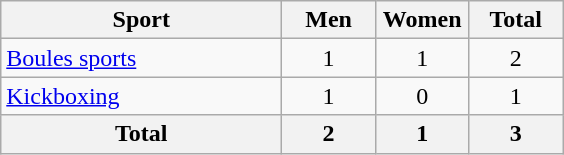<table class="wikitable sortable" style="text-align:center;">
<tr>
<th width=180>Sport</th>
<th width=55>Men</th>
<th width=55>Women</th>
<th width=55>Total</th>
</tr>
<tr>
<td align=left><a href='#'>Boules sports</a></td>
<td>1</td>
<td>1</td>
<td>2</td>
</tr>
<tr>
<td align=left><a href='#'>Kickboxing</a></td>
<td>1</td>
<td>0</td>
<td>1</td>
</tr>
<tr>
<th>Total</th>
<th>2</th>
<th>1</th>
<th>3</th>
</tr>
</table>
